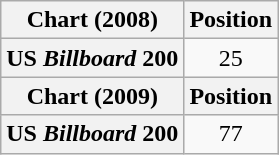<table class="wikitable plainrowheaders" style="text-align:center">
<tr>
<th scope="col">Chart (2008)</th>
<th scope="col">Position</th>
</tr>
<tr>
<th scope="row">US <em>Billboard</em> 200</th>
<td>25</td>
</tr>
<tr>
<th scope="col">Chart (2009)</th>
<th scope="col">Position</th>
</tr>
<tr>
<th scope="row">US <em>Billboard</em> 200</th>
<td>77</td>
</tr>
</table>
